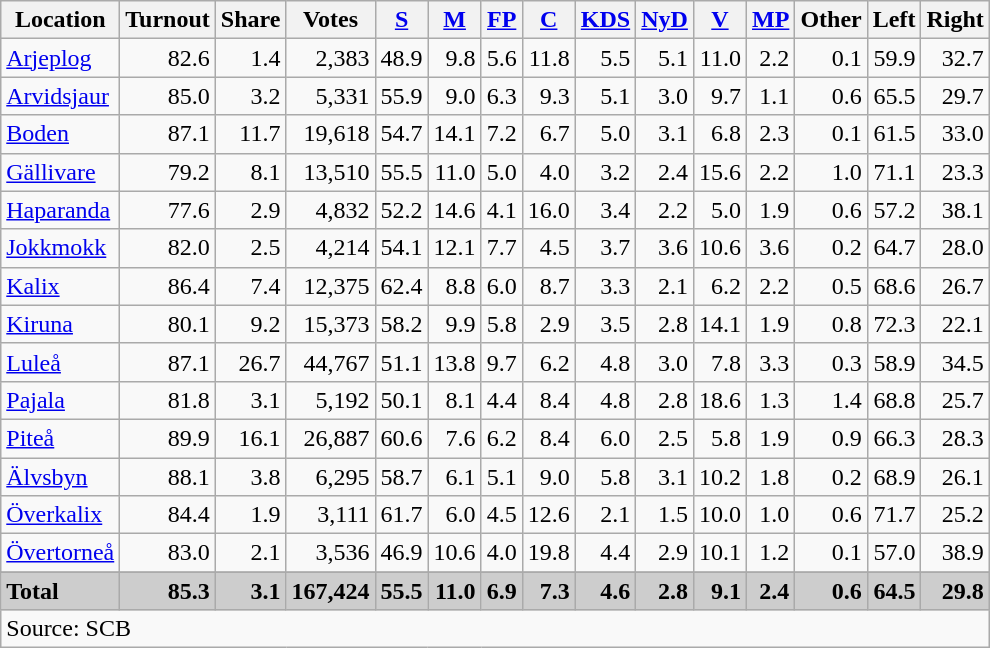<table class="wikitable sortable" style=text-align:right>
<tr>
<th>Location</th>
<th>Turnout</th>
<th>Share</th>
<th>Votes</th>
<th><a href='#'>S</a></th>
<th><a href='#'>M</a></th>
<th><a href='#'>FP</a></th>
<th><a href='#'>C</a></th>
<th><a href='#'>KDS</a></th>
<th><a href='#'>NyD</a></th>
<th><a href='#'>V</a></th>
<th><a href='#'>MP</a></th>
<th>Other</th>
<th>Left</th>
<th>Right</th>
</tr>
<tr>
<td align=left><a href='#'>Arjeplog</a></td>
<td>82.6</td>
<td>1.4</td>
<td>2,383</td>
<td>48.9</td>
<td>9.8</td>
<td>5.6</td>
<td>11.8</td>
<td>5.5</td>
<td>5.1</td>
<td>11.0</td>
<td>2.2</td>
<td>0.1</td>
<td>59.9</td>
<td>32.7</td>
</tr>
<tr>
<td align=left><a href='#'>Arvidsjaur</a></td>
<td>85.0</td>
<td>3.2</td>
<td>5,331</td>
<td>55.9</td>
<td>9.0</td>
<td>6.3</td>
<td>9.3</td>
<td>5.1</td>
<td>3.0</td>
<td>9.7</td>
<td>1.1</td>
<td>0.6</td>
<td>65.5</td>
<td>29.7</td>
</tr>
<tr>
<td align=left><a href='#'>Boden</a></td>
<td>87.1</td>
<td>11.7</td>
<td>19,618</td>
<td>54.7</td>
<td>14.1</td>
<td>7.2</td>
<td>6.7</td>
<td>5.0</td>
<td>3.1</td>
<td>6.8</td>
<td>2.3</td>
<td>0.1</td>
<td>61.5</td>
<td>33.0</td>
</tr>
<tr>
<td align=left><a href='#'>Gällivare</a></td>
<td>79.2</td>
<td>8.1</td>
<td>13,510</td>
<td>55.5</td>
<td>11.0</td>
<td>5.0</td>
<td>4.0</td>
<td>3.2</td>
<td>2.4</td>
<td>15.6</td>
<td>2.2</td>
<td>1.0</td>
<td>71.1</td>
<td>23.3</td>
</tr>
<tr>
<td align=left><a href='#'>Haparanda</a></td>
<td>77.6</td>
<td>2.9</td>
<td>4,832</td>
<td>52.2</td>
<td>14.6</td>
<td>4.1</td>
<td>16.0</td>
<td>3.4</td>
<td>2.2</td>
<td>5.0</td>
<td>1.9</td>
<td>0.6</td>
<td>57.2</td>
<td>38.1</td>
</tr>
<tr>
<td align=left><a href='#'>Jokkmokk</a></td>
<td>82.0</td>
<td>2.5</td>
<td>4,214</td>
<td>54.1</td>
<td>12.1</td>
<td>7.7</td>
<td>4.5</td>
<td>3.7</td>
<td>3.6</td>
<td>10.6</td>
<td>3.6</td>
<td>0.2</td>
<td>64.7</td>
<td>28.0</td>
</tr>
<tr>
<td align=left><a href='#'>Kalix</a></td>
<td>86.4</td>
<td>7.4</td>
<td>12,375</td>
<td>62.4</td>
<td>8.8</td>
<td>6.0</td>
<td>8.7</td>
<td>3.3</td>
<td>2.1</td>
<td>6.2</td>
<td>2.2</td>
<td>0.5</td>
<td>68.6</td>
<td>26.7</td>
</tr>
<tr>
<td align=left><a href='#'>Kiruna</a></td>
<td>80.1</td>
<td>9.2</td>
<td>15,373</td>
<td>58.2</td>
<td>9.9</td>
<td>5.8</td>
<td>2.9</td>
<td>3.5</td>
<td>2.8</td>
<td>14.1</td>
<td>1.9</td>
<td>0.8</td>
<td>72.3</td>
<td>22.1</td>
</tr>
<tr>
<td align=left><a href='#'>Luleå</a></td>
<td>87.1</td>
<td>26.7</td>
<td>44,767</td>
<td>51.1</td>
<td>13.8</td>
<td>9.7</td>
<td>6.2</td>
<td>4.8</td>
<td>3.0</td>
<td>7.8</td>
<td>3.3</td>
<td>0.3</td>
<td>58.9</td>
<td>34.5</td>
</tr>
<tr>
<td align=left><a href='#'>Pajala</a></td>
<td>81.8</td>
<td>3.1</td>
<td>5,192</td>
<td>50.1</td>
<td>8.1</td>
<td>4.4</td>
<td>8.4</td>
<td>4.8</td>
<td>2.8</td>
<td>18.6</td>
<td>1.3</td>
<td>1.4</td>
<td>68.8</td>
<td>25.7</td>
</tr>
<tr>
<td align=left><a href='#'>Piteå</a></td>
<td>89.9</td>
<td>16.1</td>
<td>26,887</td>
<td>60.6</td>
<td>7.6</td>
<td>6.2</td>
<td>8.4</td>
<td>6.0</td>
<td>2.5</td>
<td>5.8</td>
<td>1.9</td>
<td>0.9</td>
<td>66.3</td>
<td>28.3</td>
</tr>
<tr>
<td align=left><a href='#'>Älvsbyn</a></td>
<td>88.1</td>
<td>3.8</td>
<td>6,295</td>
<td>58.7</td>
<td>6.1</td>
<td>5.1</td>
<td>9.0</td>
<td>5.8</td>
<td>3.1</td>
<td>10.2</td>
<td>1.8</td>
<td>0.2</td>
<td>68.9</td>
<td>26.1</td>
</tr>
<tr>
<td align=left><a href='#'>Överkalix</a></td>
<td>84.4</td>
<td>1.9</td>
<td>3,111</td>
<td>61.7</td>
<td>6.0</td>
<td>4.5</td>
<td>12.6</td>
<td>2.1</td>
<td>1.5</td>
<td>10.0</td>
<td>1.0</td>
<td>0.6</td>
<td>71.7</td>
<td>25.2</td>
</tr>
<tr>
<td align=left><a href='#'>Övertorneå</a></td>
<td>83.0</td>
<td>2.1</td>
<td>3,536</td>
<td>46.9</td>
<td>10.6</td>
<td>4.0</td>
<td>19.8</td>
<td>4.4</td>
<td>2.9</td>
<td>10.1</td>
<td>1.2</td>
<td>0.1</td>
<td>57.0</td>
<td>38.9</td>
</tr>
<tr>
</tr>
<tr style="background:#CDCDCD;">
<td align=left><strong>Total</strong></td>
<td><strong>85.3</strong></td>
<td><strong>3.1</strong></td>
<td><strong>167,424</strong></td>
<td><strong>55.5</strong></td>
<td><strong>11.0</strong></td>
<td><strong>6.9</strong></td>
<td><strong>7.3</strong></td>
<td><strong>4.6</strong></td>
<td><strong>2.8</strong></td>
<td><strong>9.1</strong></td>
<td><strong>2.4</strong></td>
<td><strong>0.6</strong></td>
<td><strong>64.5</strong></td>
<td><strong>29.8</strong></td>
</tr>
<tr>
<td align=left colspan=15>Source: SCB </td>
</tr>
</table>
